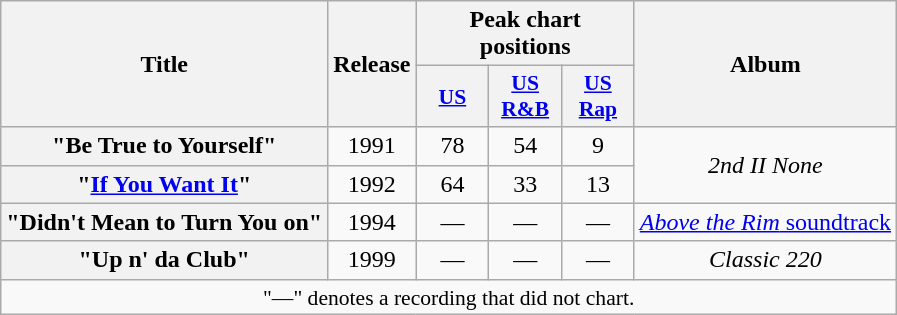<table class="wikitable plainrowheaders" style="text-align:center;">
<tr>
<th rowspan="2">Title</th>
<th rowspan="2">Release</th>
<th colspan="3">Peak chart positions</th>
<th rowspan="2">Album</th>
</tr>
<tr>
<th scope="col" style="width:2.9em;font-size:90%;"><a href='#'>US</a></th>
<th scope="col" style="width:2.9em;font-size:90%;"><a href='#'>US<br>R&B</a></th>
<th scope="col" style="width:2.9em;font-size:90%;"><a href='#'>US<br>Rap</a></th>
</tr>
<tr>
<th scope="row">"Be True to Yourself"</th>
<td>1991</td>
<td style="text-align:center;">78</td>
<td style="text-align:center;">54</td>
<td style="text-align:center;">9</td>
<td rowspan="2"><em>2nd II None</em></td>
</tr>
<tr>
<th scope="row">"<a href='#'>If You Want It</a>"</th>
<td>1992</td>
<td style="text-align:center;">64</td>
<td style="text-align:center;">33</td>
<td style="text-align:center;">13</td>
</tr>
<tr>
<th scope="row">"Didn't Mean to Turn You on"</th>
<td>1994</td>
<td style="text-align:center;">—</td>
<td style="text-align:center;">—</td>
<td style="text-align:center;">—</td>
<td><a href='#'><em>Above the Rim</em> soundtrack</a></td>
</tr>
<tr>
<th scope="row">"Up n' da Club"</th>
<td>1999</td>
<td style="text-align:center;">—</td>
<td style="text-align:center;">—</td>
<td style="text-align:center;">—</td>
<td><em>Classic 220</em></td>
</tr>
<tr>
<td colspan="6"  style="text-align:center; font-size:90%;">"—" denotes a recording that did not chart.</td>
</tr>
</table>
